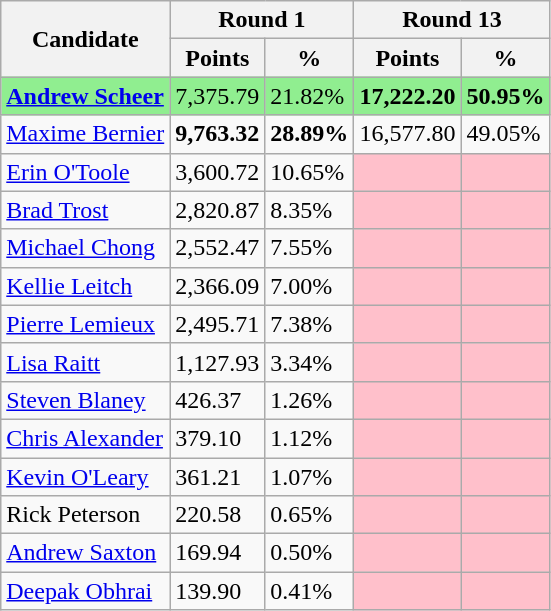<table class="wikitable">
<tr>
<th rowspan="2">Candidate</th>
<th colspan="2">Round 1</th>
<th colspan="2">Round 13</th>
</tr>
<tr>
<th>Points</th>
<th>%</th>
<th>Points</th>
<th>%</th>
</tr>
<tr style="background:lightgreen;">
<td><strong><a href='#'>Andrew Scheer</a></strong></td>
<td>7,375.79</td>
<td>21.82%</td>
<td><strong>17,222.20</strong></td>
<td><strong>50.95%</strong></td>
</tr>
<tr>
<td><a href='#'>Maxime Bernier</a></td>
<td><strong>9,763.32</strong></td>
<td><strong>28.89%</strong></td>
<td>16,577.80</td>
<td>49.05%</td>
</tr>
<tr>
<td><a href='#'>Erin O'Toole</a></td>
<td>3,600.72</td>
<td>10.65%</td>
<td style="background:pink;"></td>
<td style="background:pink;"></td>
</tr>
<tr>
<td><a href='#'>Brad Trost</a></td>
<td>2,820.87</td>
<td>8.35%</td>
<td style="background:pink;"></td>
<td style="background:pink;"></td>
</tr>
<tr>
<td><a href='#'>Michael Chong</a></td>
<td>2,552.47</td>
<td>7.55%</td>
<td style="background:pink;"></td>
<td style="background:pink;"></td>
</tr>
<tr>
<td><a href='#'>Kellie Leitch</a></td>
<td>2,366.09</td>
<td>7.00%</td>
<td style="background:pink;"></td>
<td style="background:pink;"></td>
</tr>
<tr>
<td><a href='#'>Pierre Lemieux</a></td>
<td>2,495.71</td>
<td>7.38%</td>
<td style="background:pink;"></td>
<td style="background:pink;"></td>
</tr>
<tr>
<td><a href='#'>Lisa Raitt</a></td>
<td>1,127.93</td>
<td>3.34%</td>
<td style="background:pink;"></td>
<td style="background:pink;"></td>
</tr>
<tr>
<td><a href='#'>Steven Blaney</a></td>
<td>426.37</td>
<td>1.26%</td>
<td style="background:pink;"></td>
<td style="background:pink;"></td>
</tr>
<tr>
<td><a href='#'>Chris Alexander</a></td>
<td>379.10</td>
<td>1.12%</td>
<td style="background:pink;"></td>
<td style="background:pink;"></td>
</tr>
<tr>
<td><a href='#'>Kevin O'Leary</a></td>
<td>361.21</td>
<td>1.07%</td>
<td style="background:pink;"></td>
<td style="background:pink;"></td>
</tr>
<tr>
<td>Rick Peterson</td>
<td>220.58</td>
<td>0.65%</td>
<td style="background:pink;"></td>
<td style="background:pink;"></td>
</tr>
<tr>
<td><a href='#'>Andrew Saxton</a></td>
<td>169.94</td>
<td>0.50%</td>
<td style="background:pink;"></td>
<td style="background:pink;"></td>
</tr>
<tr>
<td><a href='#'>Deepak Obhrai</a></td>
<td>139.90</td>
<td>0.41%</td>
<td style="background:pink;"></td>
<td style="background:pink;"></td>
</tr>
</table>
